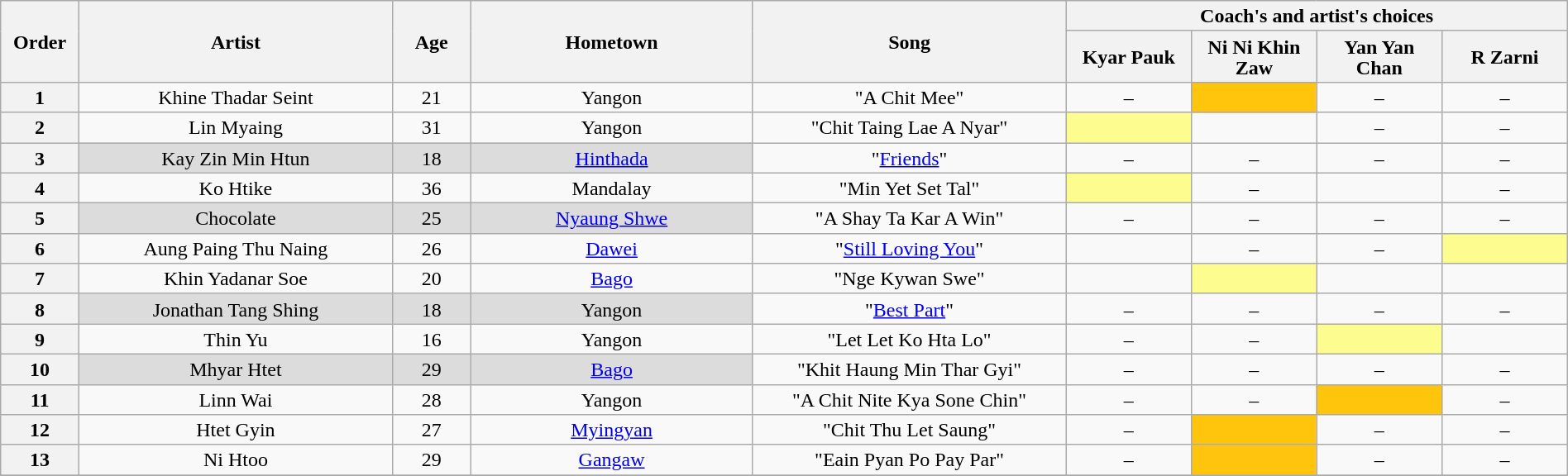<table class="wikitable" style="text-align:center; line-height:17px; width:100%;">
<tr>
<th scope="col" rowspan="2" width="05%">Order</th>
<th scope="col" rowspan="2" width="20%">Artist</th>
<th scope="col" rowspan="2" width="05%">Age</th>
<th scope="col" rowspan="2" width="18%">Hometown</th>
<th scope="col" rowspan="2" width="20%">Song</th>
<th scope="col" colspan="4" width="32%">Coach's and artist's choices</th>
</tr>
<tr>
<th width="08%">Kyar Pauk</th>
<th width="08%">Ni Ni Khin Zaw</th>
<th width="08%">Yan Yan Chan</th>
<th width="08%">R Zarni</th>
</tr>
<tr>
<th>1</th>
<td>Khine Thadar Seint</td>
<td>21</td>
<td>Yangon</td>
<td>"A Chit Mee"</td>
<td>–</td>
<td style="background:#FFC40C;"><strong></strong></td>
<td>–</td>
<td>–</td>
</tr>
<tr>
<th>2</th>
<td>Lin Myaing</td>
<td>31</td>
<td>Yangon</td>
<td>"Chit Taing Lae A Nyar"</td>
<td style="background:#fdfc8f;"><strong></strong></td>
<td><strong></strong></td>
<td>–</td>
<td>–</td>
</tr>
<tr>
<th>3</th>
<td style="background:#DCDCDC;">Kay Zin Min Htun</td>
<td style="background:#DCDCDC;">18</td>
<td style="background:#DCDCDC;"><a href='#'>Hinthada</a></td>
<td>"<a href='#'>Friends</a>"</td>
<td>–</td>
<td>–</td>
<td>–</td>
<td>–</td>
</tr>
<tr>
<th>4</th>
<td>Ko Htike</td>
<td>36</td>
<td>Mandalay</td>
<td>"Min Yet Set Tal"</td>
<td style="background:#fdfc8f;"><strong></strong></td>
<td>–</td>
<td><strong></strong></td>
<td>–</td>
</tr>
<tr>
<th>5</th>
<td style="background:#DCDCDC;">Chocolate</td>
<td style="background:#DCDCDC;">25</td>
<td style="background:#DCDCDC;"><a href='#'>Nyaung Shwe</a></td>
<td>"A Shay Ta Kar A Win"</td>
<td>–</td>
<td>–</td>
<td>–</td>
<td>–</td>
</tr>
<tr>
<th>6</th>
<td>Aung Paing Thu Naing</td>
<td>26</td>
<td><a href='#'>Dawei</a></td>
<td>"<a href='#'>Still Loving You</a>"</td>
<td><strong></strong></td>
<td>–</td>
<td>–</td>
<td style="background:#fdfc8f;"><strong></strong></td>
</tr>
<tr>
<th>7</th>
<td>Khin Yadanar Soe</td>
<td>20</td>
<td><a href='#'>Bago</a></td>
<td>"Nge Kywan Swe"</td>
<td><strong></strong></td>
<td style="background:#fdfc8f;"><strong></strong></td>
<td><strong></strong></td>
<td><strong></strong></td>
</tr>
<tr>
<th>8</th>
<td style="background:#DCDCDC;">Jonathan Tang Shing</td>
<td style="background:#DCDCDC;">18</td>
<td style="background:#DCDCDC;">Yangon</td>
<td>"<a href='#'>Best Part</a>"</td>
<td>–</td>
<td>–</td>
<td>–</td>
<td>–</td>
</tr>
<tr>
<th>9</th>
<td>Thin Yu</td>
<td>16</td>
<td>Yangon</td>
<td>"Let Let Ko Hta Lo"</td>
<td>–</td>
<td>–</td>
<td style="background:#fdfc8f;"><strong></strong></td>
<td><strong></strong></td>
</tr>
<tr>
<th>10</th>
<td style="background:#DCDCDC;">Mhyar Htet</td>
<td style="background:#DCDCDC;">29</td>
<td style="background:#DCDCDC;"><a href='#'>Bago</a></td>
<td>"Khit Haung Min Thar Gyi"</td>
<td>–</td>
<td>–</td>
<td>–</td>
<td>–</td>
</tr>
<tr>
<th>11</th>
<td>Linn Wai</td>
<td>28</td>
<td>Yangon</td>
<td>"A Chit Nite Kya Sone Chin"</td>
<td>–</td>
<td>–</td>
<td style="background:#FFC40C;"><strong></strong></td>
<td>–</td>
</tr>
<tr>
<th>12</th>
<td>Htet Gyin</td>
<td>27</td>
<td><a href='#'>Myingyan</a></td>
<td>"Chit Thu Let Saung"</td>
<td>–</td>
<td style="background:#FFC40C;"><strong></strong></td>
<td>–</td>
<td>–</td>
</tr>
<tr>
<th>13</th>
<td>Ni Htoo</td>
<td>29</td>
<td><a href='#'>Gangaw</a></td>
<td>"Eain Pyan Po Pay Par"</td>
<td>–</td>
<td style="background:#FFC40C;"><strong></strong></td>
<td>–</td>
<td>–</td>
</tr>
<tr>
</tr>
</table>
